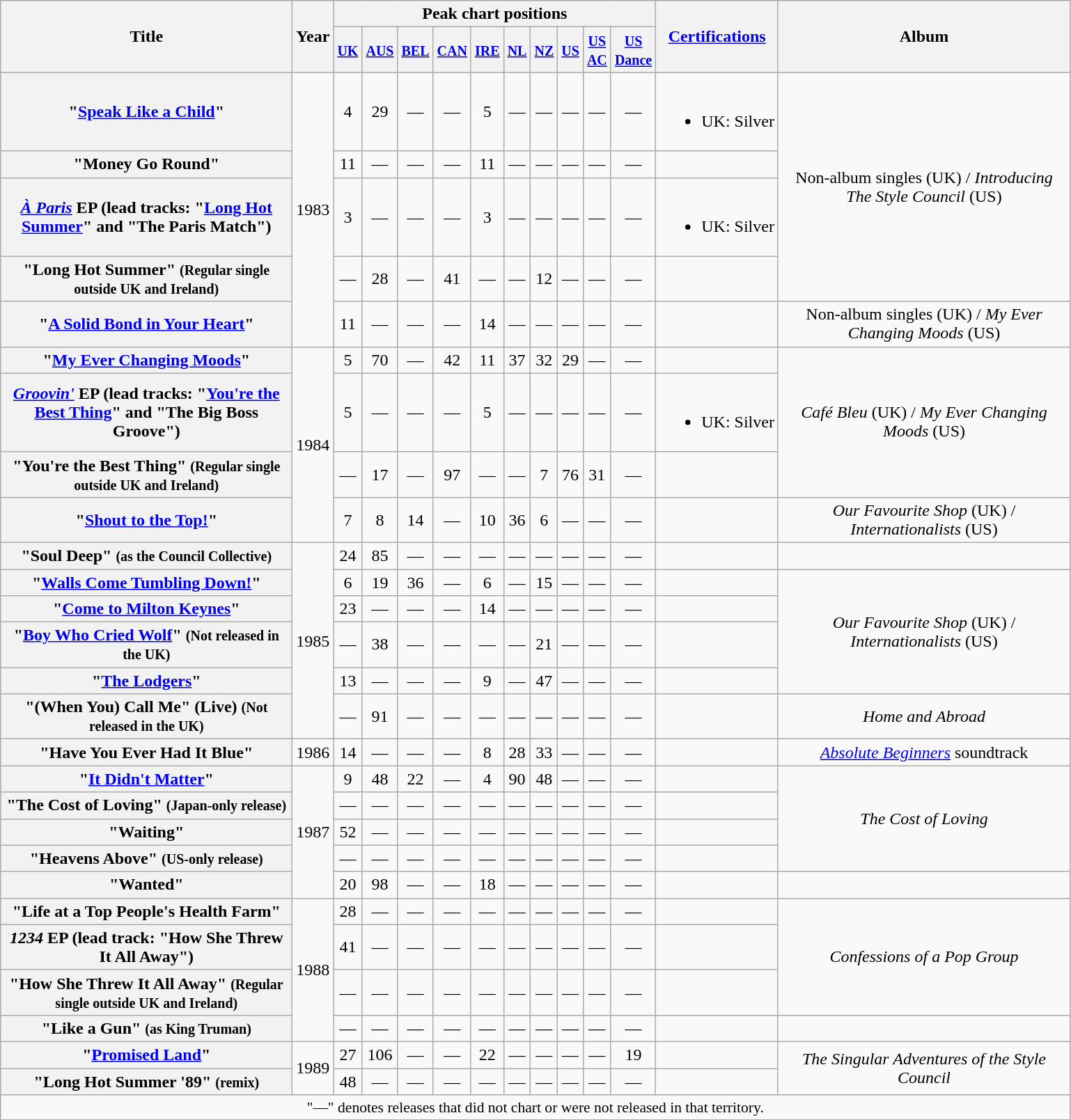<table class="wikitable plainrowheaders" style="text-align:center;">
<tr>
<th rowspan="2" style="width:17em;">Title</th>
<th rowspan="2">Year</th>
<th colspan="10">Peak chart positions</th>
<th rowspan="2"><a href='#'>Certifications</a></th>
<th rowspan="2" style="width:17em;">Album</th>
</tr>
<tr>
<th scope="col"><small><a href='#'>UK</a></small><br></th>
<th scope="col"><small><a href='#'>AUS</a></small><br></th>
<th scope="col"><small><a href='#'>BEL</a></small><br></th>
<th scope="col"><small><a href='#'>CAN</a></small><br></th>
<th scope="col"><small><a href='#'>IRE</a></small><br></th>
<th scope="col"><small><a href='#'>NL</a></small><br></th>
<th scope="col"><small><a href='#'>NZ</a></small><br></th>
<th scope="col"><small><a href='#'>US</a></small><br></th>
<th scope="col"><small><a href='#'>US<br>AC</a></small><br></th>
<th scope="col"><small><a href='#'>US<br>Dance</a></small><br></th>
</tr>
<tr>
<th scope="row">"<a href='#'>Speak Like a Child</a>"</th>
<td rowspan="5">1983</td>
<td>4</td>
<td>29</td>
<td>—</td>
<td>—</td>
<td>5</td>
<td>—</td>
<td>—</td>
<td>—</td>
<td>—</td>
<td>—</td>
<td><br><ul><li>UK: Silver</li></ul></td>
<td rowspan="4">Non-album singles (UK) / <em>Introducing The Style Council</em> (US)</td>
</tr>
<tr>
<th scope="row">"Money Go Round"</th>
<td>11</td>
<td>—</td>
<td>—</td>
<td>—</td>
<td>11</td>
<td>—</td>
<td>—</td>
<td>—</td>
<td>—</td>
<td>—</td>
<td></td>
</tr>
<tr>
<th scope="row"><em><a href='#'>À Paris</a></em> EP (lead tracks: "<a href='#'>Long Hot Summer</a>" and "The Paris Match")</th>
<td>3</td>
<td>—</td>
<td>—</td>
<td>—</td>
<td>3</td>
<td>—</td>
<td>—</td>
<td>—</td>
<td>—</td>
<td>—</td>
<td><br><ul><li>UK: Silver</li></ul></td>
</tr>
<tr>
<th scope="row">"Long Hot Summer" <small>(Regular single outside UK and Ireland)</small></th>
<td>—</td>
<td>28</td>
<td>—</td>
<td>41</td>
<td>—</td>
<td>—</td>
<td>12</td>
<td>—</td>
<td>—</td>
<td>—</td>
<td></td>
</tr>
<tr>
<th scope="row">"<a href='#'>A Solid Bond in Your Heart</a>"</th>
<td>11</td>
<td>—</td>
<td>—</td>
<td>—</td>
<td>14</td>
<td>—</td>
<td>—</td>
<td>—</td>
<td>—</td>
<td>—</td>
<td></td>
<td>Non-album singles (UK) / <em>My Ever Changing Moods</em> (US)</td>
</tr>
<tr>
<th scope="row">"<a href='#'>My Ever Changing Moods</a>"</th>
<td rowspan="4">1984</td>
<td>5</td>
<td>70</td>
<td>—</td>
<td>42</td>
<td>11</td>
<td>37</td>
<td>32</td>
<td>29</td>
<td>—</td>
<td>—</td>
<td></td>
<td rowspan="3"><em>Café Bleu</em> (UK) / <em>My Ever Changing Moods</em> (US)</td>
</tr>
<tr>
<th scope="row"><em><a href='#'>Groovin'</a></em> EP (lead tracks: "<a href='#'>You're the Best Thing</a>" and "The Big Boss Groove")</th>
<td>5</td>
<td>—</td>
<td>—</td>
<td>—</td>
<td>5</td>
<td>—</td>
<td>—</td>
<td>—</td>
<td>—</td>
<td>—</td>
<td><br><ul><li>UK: Silver</li></ul></td>
</tr>
<tr>
<th scope="row">"You're the Best Thing" <small>(Regular single outside UK and Ireland)</small></th>
<td>—</td>
<td>17</td>
<td>—</td>
<td>97</td>
<td>—</td>
<td>—</td>
<td>7</td>
<td>76</td>
<td>31</td>
<td>—</td>
<td></td>
</tr>
<tr>
<th scope="row">"<a href='#'>Shout to the Top!</a>"</th>
<td>7</td>
<td>8</td>
<td>14</td>
<td>—</td>
<td>10</td>
<td>36</td>
<td>6</td>
<td>—</td>
<td>—</td>
<td>—</td>
<td></td>
<td><em>Our Favourite Shop</em> (UK) / <em>Internationalists</em> (US) </td>
</tr>
<tr>
<th scope="row">"Soul Deep" <small>(as the Council Collective)</small></th>
<td rowspan="6">1985</td>
<td>24</td>
<td>85</td>
<td>—</td>
<td>—</td>
<td>—</td>
<td>—</td>
<td>—</td>
<td>—</td>
<td>—</td>
<td>—</td>
<td></td>
<td></td>
</tr>
<tr>
<th scope="row">"<a href='#'>Walls Come Tumbling Down!</a>"</th>
<td>6</td>
<td>19</td>
<td>36</td>
<td>—</td>
<td>6</td>
<td>—</td>
<td>15</td>
<td>—</td>
<td>—</td>
<td>—</td>
<td></td>
<td rowspan="4"><em>Our Favourite Shop</em> (UK) / <em>Internationalists</em> (US)</td>
</tr>
<tr>
<th scope="row">"<a href='#'>Come to Milton Keynes</a>"</th>
<td>23</td>
<td>—</td>
<td>—</td>
<td>—</td>
<td>14</td>
<td>—</td>
<td>—</td>
<td>—</td>
<td>—</td>
<td>—</td>
<td></td>
</tr>
<tr>
<th scope="row">"<a href='#'>Boy Who Cried Wolf</a>" <small>(Not released in the UK)</small></th>
<td>—</td>
<td>38</td>
<td>—</td>
<td>—</td>
<td>—</td>
<td>—</td>
<td>21</td>
<td>—</td>
<td>—</td>
<td>—</td>
<td></td>
</tr>
<tr>
<th scope="row">"<a href='#'>The Lodgers</a>"</th>
<td>13</td>
<td>—</td>
<td>—</td>
<td>—</td>
<td>9</td>
<td>—</td>
<td>47</td>
<td>—</td>
<td>—</td>
<td>—</td>
<td></td>
</tr>
<tr>
<th scope="row">"(When You) Call Me" (Live) <small>(Not released in the UK)</small></th>
<td>—</td>
<td>91</td>
<td>—</td>
<td>—</td>
<td>—</td>
<td>—</td>
<td>—</td>
<td>—</td>
<td>—</td>
<td>—</td>
<td></td>
<td><em>Home and Abroad</em></td>
</tr>
<tr>
<th scope="row">"Have You Ever Had It Blue"</th>
<td>1986</td>
<td>14</td>
<td>—</td>
<td>—</td>
<td>—</td>
<td>8</td>
<td>28</td>
<td>33</td>
<td>—</td>
<td>—</td>
<td>—</td>
<td></td>
<td><em><a href='#'>Absolute Beginners</a></em> soundtrack</td>
</tr>
<tr>
<th scope="row">"<a href='#'>It Didn't Matter</a>"</th>
<td rowspan="5">1987</td>
<td>9</td>
<td>48</td>
<td>22</td>
<td>—</td>
<td>4</td>
<td>90</td>
<td>48</td>
<td>—</td>
<td>—</td>
<td>—</td>
<td></td>
<td rowspan="4"><em>The Cost of Loving</em></td>
</tr>
<tr>
<th scope="row">"The Cost of Loving" <small>(Japan-only release)</small></th>
<td>—</td>
<td>—</td>
<td>—</td>
<td>—</td>
<td>—</td>
<td>—</td>
<td>—</td>
<td>—</td>
<td>—</td>
<td>—</td>
<td></td>
</tr>
<tr>
<th scope="row">"Waiting"</th>
<td>52</td>
<td>—</td>
<td>—</td>
<td>—</td>
<td>—</td>
<td>—</td>
<td>—</td>
<td>—</td>
<td>—</td>
<td>—</td>
<td></td>
</tr>
<tr>
<th scope="row">"Heavens Above" <small>(US-only release)</small></th>
<td>—</td>
<td>—</td>
<td>—</td>
<td>—</td>
<td>—</td>
<td>—</td>
<td>—</td>
<td>—</td>
<td>—</td>
<td>—</td>
<td></td>
</tr>
<tr>
<th scope="row">"Wanted"</th>
<td>20</td>
<td>98</td>
<td>—</td>
<td>—</td>
<td>18</td>
<td>—</td>
<td>—</td>
<td>—</td>
<td>—</td>
<td>—</td>
<td></td>
<td></td>
</tr>
<tr>
<th scope="row">"Life at a Top People's Health Farm"</th>
<td rowspan="4">1988</td>
<td>28</td>
<td>—</td>
<td>—</td>
<td>—</td>
<td>—</td>
<td>—</td>
<td>—</td>
<td>—</td>
<td>—</td>
<td>—</td>
<td></td>
<td rowspan="3"><em>Confessions of a Pop Group</em></td>
</tr>
<tr>
<th scope="row"><em>1234</em> EP (lead track: "How She Threw It All Away")</th>
<td>41</td>
<td>—</td>
<td>—</td>
<td>—</td>
<td>—</td>
<td>—</td>
<td>—</td>
<td>—</td>
<td>—</td>
<td>—</td>
<td></td>
</tr>
<tr>
<th scope="row">"How She Threw It All Away" <small>(Regular single outside UK and Ireland)</small></th>
<td>—</td>
<td>—</td>
<td>—</td>
<td>—</td>
<td>—</td>
<td>—</td>
<td>—</td>
<td>—</td>
<td>—</td>
<td>—</td>
<td></td>
</tr>
<tr>
<th scope="row">"Like a Gun" <small>(as King Truman)</small></th>
<td>—</td>
<td>—</td>
<td>—</td>
<td>—</td>
<td>—</td>
<td>—</td>
<td>—</td>
<td>—</td>
<td>—</td>
<td>—</td>
<td></td>
<td></td>
</tr>
<tr>
<th scope="row">"<a href='#'>Promised Land</a>"</th>
<td rowspan="2">1989</td>
<td>27</td>
<td>106</td>
<td>—</td>
<td>—</td>
<td>22</td>
<td>—</td>
<td>—</td>
<td>—</td>
<td>—</td>
<td>19</td>
<td></td>
<td rowspan="2"><em>The Singular Adventures of the Style Council</em></td>
</tr>
<tr>
<th scope="row">"Long Hot Summer '89" <small>(remix)</small></th>
<td>48</td>
<td>—</td>
<td>—</td>
<td>—</td>
<td>—</td>
<td>—</td>
<td>—</td>
<td>—</td>
<td>—</td>
<td>—</td>
<td></td>
</tr>
<tr>
<td colspan="14" style="font-size:90%">"—" denotes releases that did not chart or were not released in that territory.</td>
</tr>
</table>
